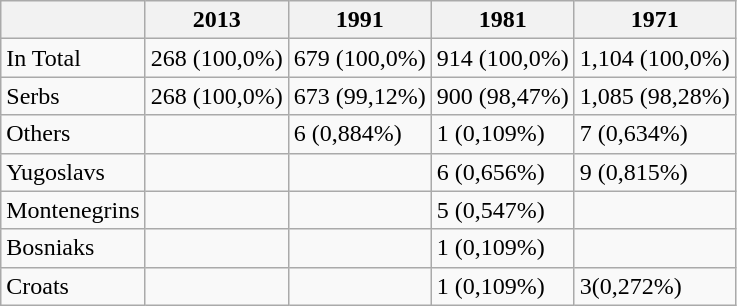<table class="wikitable">
<tr>
<th></th>
<th>2013 </th>
<th>1991 </th>
<th>1981</th>
<th>1971</th>
</tr>
<tr>
<td>In Total</td>
<td>268 (100,0%)</td>
<td>679 (100,0%)</td>
<td>914 (100,0%)</td>
<td>1,104 (100,0%)</td>
</tr>
<tr>
<td>Serbs</td>
<td>268 (100,0%)</td>
<td>673  (99,12%)</td>
<td>900 (98,47%)</td>
<td>1,085 (98,28%)</td>
</tr>
<tr>
<td>Others</td>
<td></td>
<td>6 (0,884%)</td>
<td>1 (0,109%)</td>
<td>7 (0,634%)</td>
</tr>
<tr>
<td>Yugoslavs</td>
<td></td>
<td></td>
<td>6 (0,656%)</td>
<td>9 (0,815%)</td>
</tr>
<tr>
<td>Montenegrins</td>
<td></td>
<td></td>
<td>5 (0,547%)</td>
<td></td>
</tr>
<tr>
<td>Bosniaks</td>
<td></td>
<td></td>
<td>1 (0,109%)</td>
<td></td>
</tr>
<tr>
<td>Croats</td>
<td></td>
<td></td>
<td>1 (0,109%)</td>
<td>3(0,272%)</td>
</tr>
</table>
